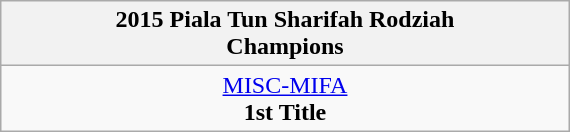<table class="wikitable" style="text-align: center; margin: 0 auto; width: 30%">
<tr>
<th>2015 Piala Tun Sharifah Rodziah<br>Champions</th>
</tr>
<tr>
<td> <a href='#'>MISC-MIFA</a><br><strong>1st Title</strong></td>
</tr>
</table>
